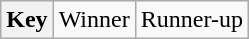<table class="wikitable">
<tr>
<th>Key</th>
<td> Winner</td>
<td> Runner-up</td>
</tr>
</table>
